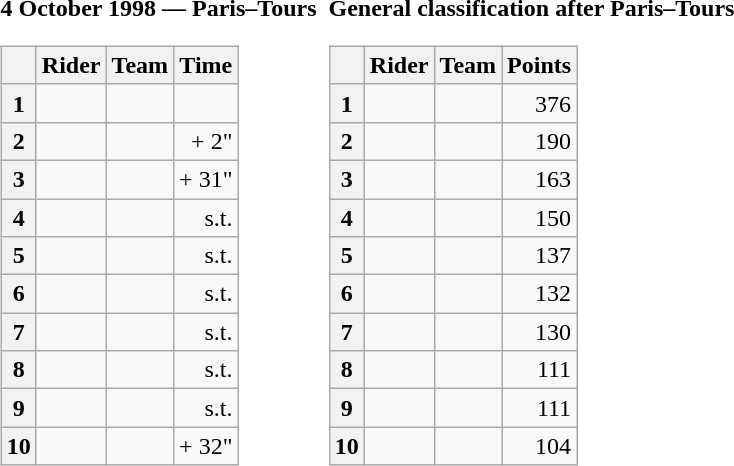<table>
<tr>
<td><strong>4 October 1998 — Paris–Tours </strong><br><table class="wikitable">
<tr>
<th></th>
<th>Rider</th>
<th>Team</th>
<th>Time</th>
</tr>
<tr>
<th>1</th>
<td></td>
<td></td>
<td align="right"></td>
</tr>
<tr>
<th>2</th>
<td></td>
<td></td>
<td align="right">+ 2"</td>
</tr>
<tr>
<th>3</th>
<td></td>
<td></td>
<td align="right">+ 31"</td>
</tr>
<tr>
<th>4</th>
<td></td>
<td></td>
<td align="right">s.t.</td>
</tr>
<tr>
<th>5</th>
<td></td>
<td></td>
<td align="right">s.t.</td>
</tr>
<tr>
<th>6</th>
<td></td>
<td></td>
<td align="right">s.t.</td>
</tr>
<tr>
<th>7</th>
<td></td>
<td></td>
<td align="right">s.t.</td>
</tr>
<tr>
<th>8</th>
<td></td>
<td></td>
<td align="right">s.t.</td>
</tr>
<tr>
<th>9</th>
<td></td>
<td></td>
<td align="right">s.t.</td>
</tr>
<tr>
<th>10</th>
<td></td>
<td></td>
<td align="right">+ 32"</td>
</tr>
</table>
</td>
<td></td>
<td><strong>General classification after Paris–Tours</strong><br><table class="wikitable">
<tr>
<th></th>
<th>Rider</th>
<th>Team</th>
<th>Points</th>
</tr>
<tr>
<th>1</th>
<td> </td>
<td></td>
<td align="right">376</td>
</tr>
<tr>
<th>2</th>
<td></td>
<td></td>
<td align="right">190</td>
</tr>
<tr>
<th>3</th>
<td></td>
<td></td>
<td align="right">163</td>
</tr>
<tr>
<th>4</th>
<td></td>
<td></td>
<td align="right">150</td>
</tr>
<tr>
<th>5</th>
<td></td>
<td></td>
<td align="right">137</td>
</tr>
<tr>
<th>6</th>
<td></td>
<td></td>
<td align="right">132</td>
</tr>
<tr>
<th>7</th>
<td></td>
<td></td>
<td align="right">130</td>
</tr>
<tr>
<th>8</th>
<td></td>
<td></td>
<td align="right">111</td>
</tr>
<tr>
<th>9</th>
<td></td>
<td></td>
<td align="right">111</td>
</tr>
<tr>
<th>10</th>
<td></td>
<td></td>
<td align="right">104</td>
</tr>
</table>
</td>
</tr>
</table>
